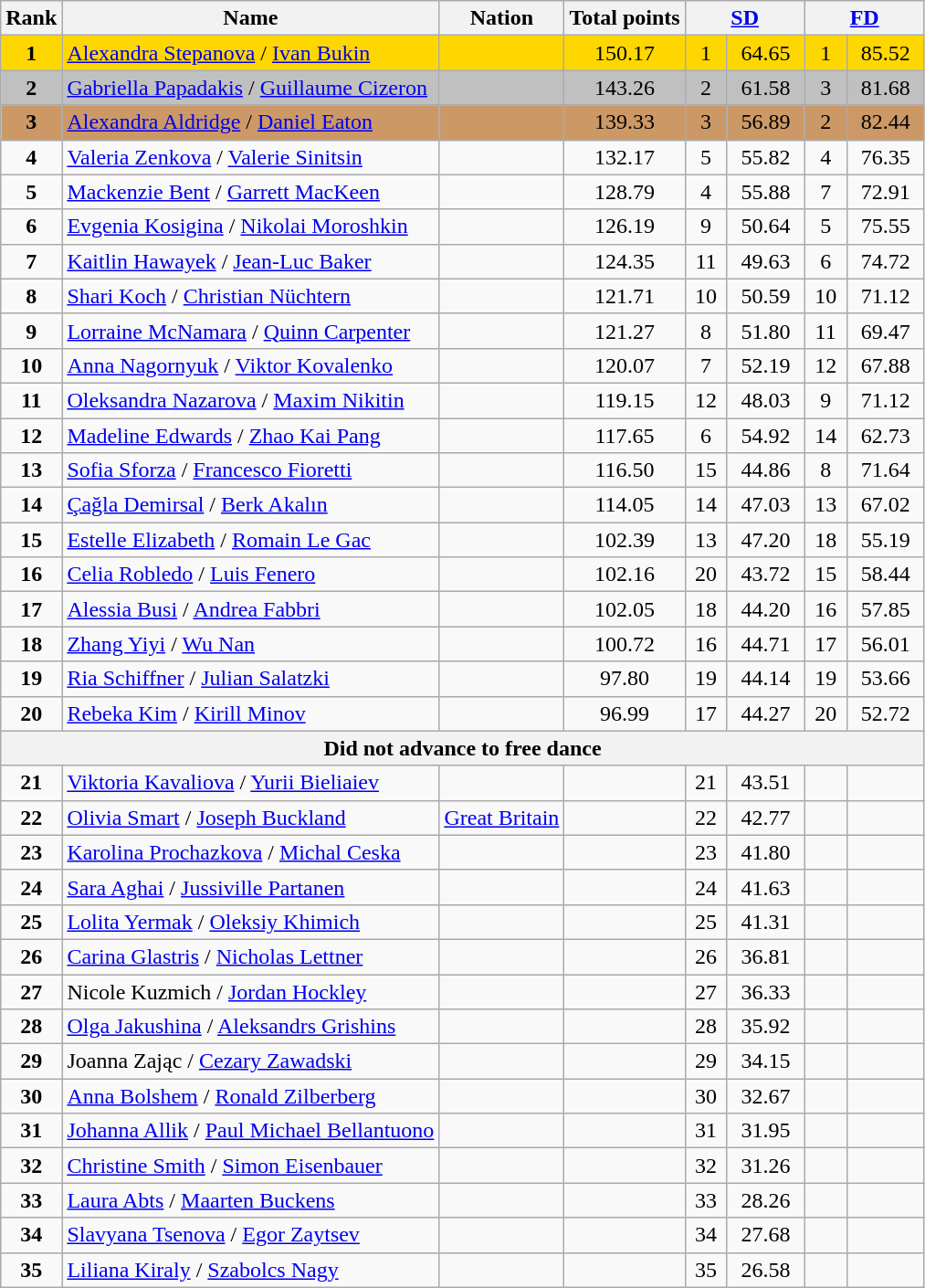<table class="wikitable sortable">
<tr>
<th>Rank</th>
<th>Name</th>
<th>Nation</th>
<th>Total points</th>
<th colspan="2" width="80px"><a href='#'>SD</a></th>
<th colspan="2" width="80px"><a href='#'>FD</a></th>
</tr>
<tr style="background-color: gold;">
<td style="text-align: center;"><strong>1</strong></td>
<td><a href='#'>Alexandra Stepanova</a> / <a href='#'>Ivan Bukin</a></td>
<td></td>
<td style="text-align: center;">150.17</td>
<td style="text-align: center;">1</td>
<td style="text-align: center;">64.65</td>
<td style="text-align: center;">1</td>
<td style="text-align: center;">85.52</td>
</tr>
<tr style="background-color: silver;">
<td style="text-align: center;"><strong>2</strong></td>
<td><a href='#'>Gabriella Papadakis</a> / <a href='#'>Guillaume Cizeron</a></td>
<td></td>
<td style="text-align: center;">143.26</td>
<td style="text-align: center;">2</td>
<td style="text-align: center;">61.58</td>
<td style="text-align: center;">3</td>
<td style="text-align: center;">81.68</td>
</tr>
<tr style="background-color: #cc9966;">
<td style="text-align: center;"><strong>3</strong></td>
<td><a href='#'>Alexandra Aldridge</a> / <a href='#'>Daniel Eaton</a></td>
<td></td>
<td style="text-align: center;">139.33</td>
<td style="text-align: center;">3</td>
<td style="text-align: center;">56.89</td>
<td style="text-align: center;">2</td>
<td style="text-align: center;">82.44</td>
</tr>
<tr>
<td style="text-align: center;"><strong>4</strong></td>
<td><a href='#'>Valeria Zenkova</a> / <a href='#'>Valerie Sinitsin</a></td>
<td></td>
<td style="text-align: center;">132.17</td>
<td style="text-align: center;">5</td>
<td style="text-align: center;">55.82</td>
<td style="text-align: center;">4</td>
<td style="text-align: center;">76.35</td>
</tr>
<tr>
<td style="text-align: center;"><strong>5</strong></td>
<td><a href='#'>Mackenzie Bent</a> / <a href='#'>Garrett MacKeen</a></td>
<td></td>
<td style="text-align: center;">128.79</td>
<td style="text-align: center;">4</td>
<td style="text-align: center;">55.88</td>
<td style="text-align: center;">7</td>
<td style="text-align: center;">72.91</td>
</tr>
<tr>
<td style="text-align: center;"><strong>6</strong></td>
<td><a href='#'>Evgenia Kosigina</a> / <a href='#'>Nikolai Moroshkin</a></td>
<td></td>
<td style="text-align: center;">126.19</td>
<td style="text-align: center;">9</td>
<td style="text-align: center;">50.64</td>
<td style="text-align: center;">5</td>
<td style="text-align: center;">75.55</td>
</tr>
<tr>
<td style="text-align: center;"><strong>7</strong></td>
<td><a href='#'>Kaitlin Hawayek</a> / <a href='#'>Jean-Luc Baker</a></td>
<td></td>
<td style="text-align: center;">124.35</td>
<td style="text-align: center;">11</td>
<td style="text-align: center;">49.63</td>
<td style="text-align: center;">6</td>
<td style="text-align: center;">74.72</td>
</tr>
<tr>
<td style="text-align: center;"><strong>8</strong></td>
<td><a href='#'>Shari Koch</a> / <a href='#'>Christian Nüchtern</a></td>
<td></td>
<td style="text-align: center;">121.71</td>
<td style="text-align: center;">10</td>
<td style="text-align: center;">50.59</td>
<td style="text-align: center;">10</td>
<td style="text-align: center;">71.12</td>
</tr>
<tr>
<td style="text-align: center;"><strong>9</strong></td>
<td><a href='#'>Lorraine McNamara</a> / <a href='#'>Quinn Carpenter</a></td>
<td></td>
<td style="text-align: center;">121.27</td>
<td style="text-align: center;">8</td>
<td style="text-align: center;">51.80</td>
<td style="text-align: center;">11</td>
<td style="text-align: center;">69.47</td>
</tr>
<tr>
<td style="text-align: center;"><strong>10</strong></td>
<td><a href='#'>Anna Nagornyuk</a> / <a href='#'>Viktor Kovalenko</a></td>
<td></td>
<td style="text-align: center;">120.07</td>
<td style="text-align: center;">7</td>
<td style="text-align: center;">52.19</td>
<td style="text-align: center;">12</td>
<td style="text-align: center;">67.88</td>
</tr>
<tr>
<td style="text-align: center;"><strong>11</strong></td>
<td><a href='#'>Oleksandra Nazarova</a> / <a href='#'>Maxim Nikitin</a></td>
<td></td>
<td style="text-align: center;">119.15</td>
<td style="text-align: center;">12</td>
<td style="text-align: center;">48.03</td>
<td style="text-align: center;">9</td>
<td style="text-align: center;">71.12</td>
</tr>
<tr>
<td style="text-align: center;"><strong>12</strong></td>
<td><a href='#'>Madeline Edwards</a> / <a href='#'>Zhao Kai Pang</a></td>
<td></td>
<td style="text-align: center;">117.65</td>
<td style="text-align: center;">6</td>
<td style="text-align: center;">54.92</td>
<td style="text-align: center;">14</td>
<td style="text-align: center;">62.73</td>
</tr>
<tr>
<td style="text-align: center;"><strong>13</strong></td>
<td><a href='#'>Sofia Sforza</a> / <a href='#'>Francesco Fioretti</a></td>
<td></td>
<td style="text-align: center;">116.50</td>
<td style="text-align: center;">15</td>
<td style="text-align: center;">44.86</td>
<td style="text-align: center;">8</td>
<td style="text-align: center;">71.64</td>
</tr>
<tr>
<td style="text-align: center;"><strong>14</strong></td>
<td><a href='#'>Çağla Demirsal</a> / <a href='#'>Berk Akalın</a></td>
<td></td>
<td style="text-align: center;">114.05</td>
<td style="text-align: center;">14</td>
<td style="text-align: center;">47.03</td>
<td style="text-align: center;">13</td>
<td style="text-align: center;">67.02</td>
</tr>
<tr>
<td style="text-align: center;"><strong>15</strong></td>
<td><a href='#'>Estelle Elizabeth</a> / <a href='#'>Romain Le Gac</a></td>
<td></td>
<td style="text-align: center;">102.39</td>
<td style="text-align: center;">13</td>
<td style="text-align: center;">47.20</td>
<td style="text-align: center;">18</td>
<td style="text-align: center;">55.19</td>
</tr>
<tr>
<td style="text-align: center;"><strong>16</strong></td>
<td><a href='#'>Celia Robledo</a> / <a href='#'>Luis Fenero</a></td>
<td></td>
<td style="text-align: center;">102.16</td>
<td style="text-align: center;">20</td>
<td style="text-align: center;">43.72</td>
<td style="text-align: center;">15</td>
<td style="text-align: center;">58.44</td>
</tr>
<tr>
<td style="text-align: center;"><strong>17</strong></td>
<td><a href='#'>Alessia Busi</a> / <a href='#'>Andrea Fabbri</a></td>
<td></td>
<td style="text-align: center;">102.05</td>
<td style="text-align: center;">18</td>
<td style="text-align: center;">44.20</td>
<td style="text-align: center;">16</td>
<td style="text-align: center;">57.85</td>
</tr>
<tr>
<td style="text-align: center;"><strong>18</strong></td>
<td><a href='#'>Zhang Yiyi</a> / <a href='#'>Wu Nan</a></td>
<td></td>
<td style="text-align: center;">100.72</td>
<td style="text-align: center;">16</td>
<td style="text-align: center;">44.71</td>
<td style="text-align: center;">17</td>
<td style="text-align: center;">56.01</td>
</tr>
<tr>
<td style="text-align: center;"><strong>19</strong></td>
<td><a href='#'>Ria Schiffner</a> / <a href='#'>Julian Salatzki</a></td>
<td></td>
<td style="text-align: center;">97.80</td>
<td style="text-align: center;">19</td>
<td style="text-align: center;">44.14</td>
<td style="text-align: center;">19</td>
<td style="text-align: center;">53.66</td>
</tr>
<tr>
<td style="text-align: center;"><strong>20</strong></td>
<td><a href='#'>Rebeka Kim</a> / <a href='#'>Kirill Minov</a></td>
<td></td>
<td style="text-align: center;">96.99</td>
<td style="text-align: center;">17</td>
<td style="text-align: center;">44.27</td>
<td style="text-align: center;">20</td>
<td style="text-align: center;">52.72</td>
</tr>
<tr>
<th colspan=10>Did not advance to free dance</th>
</tr>
<tr>
<td style="text-align: center;"><strong>21</strong></td>
<td><a href='#'>Viktoria Kavaliova</a> / <a href='#'>Yurii Bieliaiev</a></td>
<td></td>
<td style="text-align: center;"></td>
<td style="text-align: center;">21</td>
<td style="text-align: center;">43.51</td>
<td style="text-align: center;"></td>
<td style="text-align: center;"></td>
</tr>
<tr>
<td style="text-align: center;"><strong>22</strong></td>
<td><a href='#'>Olivia Smart</a> / <a href='#'>Joseph Buckland</a></td>
<td> <a href='#'>Great Britain</a></td>
<td style="text-align: center;"></td>
<td style="text-align: center;">22</td>
<td style="text-align: center;">42.77</td>
<td style="text-align: center;"></td>
<td style="text-align: center;"></td>
</tr>
<tr>
<td style="text-align: center;"><strong>23</strong></td>
<td><a href='#'>Karolina Prochazkova</a> / <a href='#'>Michal Ceska</a></td>
<td></td>
<td style="text-align: center;"></td>
<td style="text-align: center;">23</td>
<td style="text-align: center;">41.80</td>
<td style="text-align: center;"></td>
<td style="text-align: center;"></td>
</tr>
<tr>
<td style="text-align: center;"><strong>24</strong></td>
<td><a href='#'>Sara Aghai</a> / <a href='#'>Jussiville Partanen</a></td>
<td></td>
<td style="text-align: center;"></td>
<td style="text-align: center;">24</td>
<td style="text-align: center;">41.63</td>
<td style="text-align: center;"></td>
<td style="text-align: center;"></td>
</tr>
<tr>
<td style="text-align: center;"><strong>25</strong></td>
<td><a href='#'>Lolita Yermak</a> / <a href='#'>Oleksiy Khimich</a></td>
<td></td>
<td style="text-align: center;"></td>
<td style="text-align: center;">25</td>
<td style="text-align: center;">41.31</td>
<td style="text-align: center;"></td>
<td style="text-align: center;"></td>
</tr>
<tr>
<td style="text-align: center;"><strong>26</strong></td>
<td><a href='#'>Carina Glastris</a> / <a href='#'>Nicholas Lettner</a></td>
<td></td>
<td style="text-align: center;"></td>
<td style="text-align: center;">26</td>
<td style="text-align: center;">36.81</td>
<td style="text-align: center;"></td>
<td style="text-align: center;"></td>
</tr>
<tr>
<td style="text-align: center;"><strong>27</strong></td>
<td>Nicole Kuzmich / <a href='#'>Jordan Hockley</a></td>
<td></td>
<td style="text-align: center;"></td>
<td style="text-align: center;">27</td>
<td style="text-align: center;">36.33</td>
<td style="text-align: center;"></td>
<td style="text-align: center;"></td>
</tr>
<tr>
<td style="text-align: center;"><strong>28</strong></td>
<td><a href='#'>Olga Jakushina</a> / <a href='#'>Aleksandrs Grishins</a></td>
<td></td>
<td style="text-align: center;"></td>
<td style="text-align: center;">28</td>
<td style="text-align: center;">35.92</td>
<td style="text-align: center;"></td>
<td style="text-align: center;"></td>
</tr>
<tr>
<td style="text-align: center;"><strong>29</strong></td>
<td>Joanna Zając / <a href='#'>Cezary Zawadski</a></td>
<td></td>
<td style="text-align: center;"></td>
<td style="text-align: center;">29</td>
<td style="text-align: center;">34.15</td>
<td style="text-align: center;"></td>
<td style="text-align: center;"></td>
</tr>
<tr>
<td style="text-align: center;"><strong>30</strong></td>
<td><a href='#'>Anna Bolshem</a> / <a href='#'>Ronald Zilberberg</a></td>
<td></td>
<td style="text-align: center;"></td>
<td style="text-align: center;">30</td>
<td style="text-align: center;">32.67</td>
<td style="text-align: center;"></td>
<td style="text-align: center;"></td>
</tr>
<tr>
<td style="text-align: center;"><strong>31</strong></td>
<td><a href='#'>Johanna Allik</a> / <a href='#'>Paul Michael Bellantuono</a></td>
<td></td>
<td style="text-align: center;"></td>
<td style="text-align: center;">31</td>
<td style="text-align: center;">31.95</td>
<td style="text-align: center;"></td>
<td style="text-align: center;"></td>
</tr>
<tr>
<td style="text-align: center;"><strong>32</strong></td>
<td><a href='#'>Christine Smith</a> / <a href='#'>Simon Eisenbauer</a></td>
<td></td>
<td style="text-align: center;"></td>
<td style="text-align: center;">32</td>
<td style="text-align: center;">31.26</td>
<td style="text-align: center;"></td>
<td style="text-align: center;"></td>
</tr>
<tr>
<td style="text-align: center;"><strong>33</strong></td>
<td><a href='#'>Laura Abts</a> / <a href='#'>Maarten Buckens</a></td>
<td></td>
<td style="text-align: center;"></td>
<td style="text-align: center;">33</td>
<td style="text-align: center;">28.26</td>
<td style="text-align: center;"></td>
<td style="text-align: center;"></td>
</tr>
<tr>
<td style="text-align: center;"><strong>34</strong></td>
<td><a href='#'>Slavyana Tsenova</a> / <a href='#'>Egor Zaytsev</a></td>
<td></td>
<td style="text-align: center;"></td>
<td style="text-align: center;">34</td>
<td style="text-align: center;">27.68</td>
<td style="text-align: center;"></td>
<td style="text-align: center;"></td>
</tr>
<tr>
<td style="text-align: center;"><strong>35</strong></td>
<td><a href='#'>Liliana Kiraly</a> / <a href='#'>Szabolcs Nagy</a></td>
<td></td>
<td style="text-align: center;"></td>
<td style="text-align: center;">35</td>
<td style="text-align: center;">26.58</td>
<td style="text-align: center;"></td>
<td style="text-align: center;"></td>
</tr>
</table>
